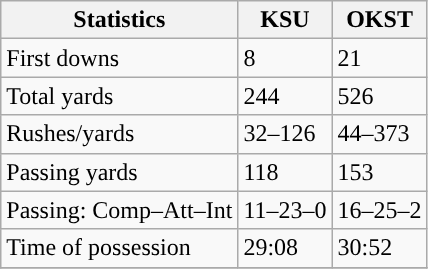<table class="wikitable" style="float: left;">
<tr>
<th>Statistics</th>
<th>KSU</th>
<th>OKST</th>
</tr>
<tr>
<td>First downs</td>
<td>8</td>
<td>21</td>
</tr>
<tr>
<td>Total yards</td>
<td>244</td>
<td>526</td>
</tr>
<tr>
<td>Rushes/yards</td>
<td>32–126</td>
<td>44–373</td>
</tr>
<tr>
<td>Passing yards</td>
<td>118</td>
<td>153</td>
</tr>
<tr>
<td>Passing: Comp–Att–Int</td>
<td>11–23–0</td>
<td>16–25–2</td>
</tr>
<tr>
<td>Time of possession</td>
<td>29:08</td>
<td>30:52</td>
</tr>
<tr>
</tr>
</table>
